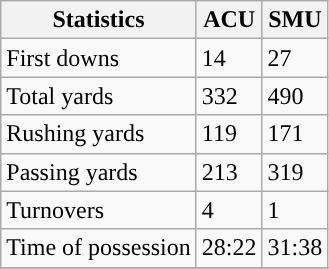<table class="wikitable">
<tr>
<th>Statistics</th>
<th>ACU</th>
<th>SMU</th>
</tr>
<tr>
<td>First downs</td>
<td>14</td>
<td>27</td>
</tr>
<tr>
<td>Total yards</td>
<td>332</td>
<td>490</td>
</tr>
<tr>
<td>Rushing yards</td>
<td>119</td>
<td>171</td>
</tr>
<tr>
<td>Passing yards</td>
<td>213</td>
<td>319</td>
</tr>
<tr>
<td>Turnovers</td>
<td>4</td>
<td>1</td>
</tr>
<tr>
<td>Time of possession</td>
<td>28:22</td>
<td>31:38</td>
</tr>
<tr>
</tr>
</table>
